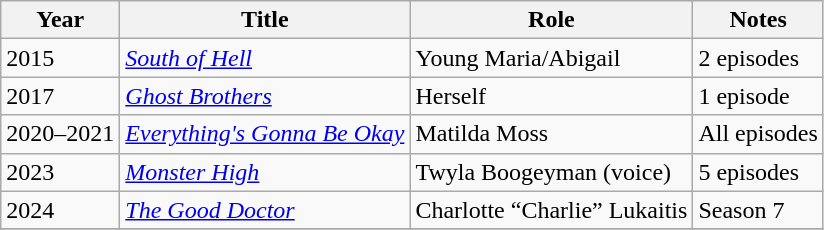<table class = "wikitable sortable">
<tr>
<th>Year</th>
<th>Title</th>
<th>Role</th>
<th>Notes</th>
</tr>
<tr>
<td>2015</td>
<td><em><a href='#'>South of Hell</a></em></td>
<td>Young Maria/Abigail</td>
<td>2 episodes</td>
</tr>
<tr>
<td>2017</td>
<td><em><a href='#'>Ghost Brothers</a></em></td>
<td>Herself</td>
<td>1 episode</td>
</tr>
<tr>
<td>2020–2021</td>
<td><em><a href='#'>Everything's Gonna Be Okay</a></em></td>
<td>Matilda Moss</td>
<td>All episodes</td>
</tr>
<tr>
<td>2023</td>
<td><em><a href='#'>Monster High</a></em></td>
<td>Twyla Boogeyman (voice)</td>
<td>5 episodes</td>
</tr>
<tr>
<td>2024</td>
<td><em><a href='#'>The Good Doctor</a></em></td>
<td>Charlotte “Charlie” Lukaitis</td>
<td>Season 7</td>
</tr>
<tr>
</tr>
</table>
